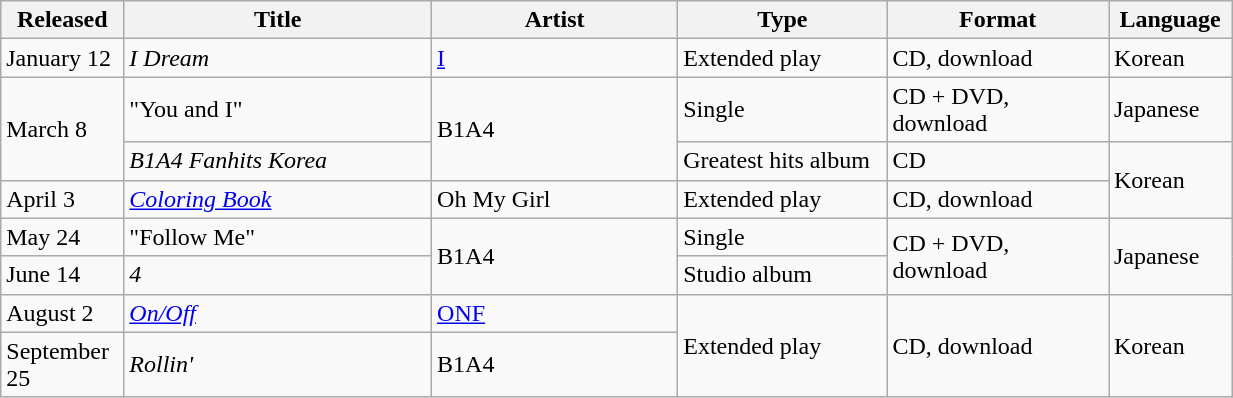<table class="wikitable sortable" align="left center" style="width:65%;">
<tr>
<th style="width:10%;">Released</th>
<th style="width:25%;">Title</th>
<th style="width:20%;">Artist</th>
<th style="width:17%;">Type</th>
<th style="width:18%;">Format</th>
<th style="width:15%;">Language</th>
</tr>
<tr>
<td>January 12</td>
<td><em>I Dream</em></td>
<td><a href='#'>I</a></td>
<td>Extended play</td>
<td>CD, download</td>
<td>Korean</td>
</tr>
<tr>
<td rowspan="2">March 8</td>
<td>"You and I"</td>
<td rowspan="2">B1A4</td>
<td>Single</td>
<td>CD + DVD, download</td>
<td>Japanese</td>
</tr>
<tr>
<td><em>B1A4 Fanhits Korea</em></td>
<td>Greatest hits album</td>
<td>CD</td>
<td rowspan="2">Korean</td>
</tr>
<tr>
<td>April 3</td>
<td><em><a href='#'>Coloring Book</a></em></td>
<td>Oh My Girl</td>
<td>Extended play</td>
<td>CD, download</td>
</tr>
<tr>
<td>May 24</td>
<td>"Follow Me"</td>
<td rowspan="2">B1A4</td>
<td>Single</td>
<td rowspan="2">CD + DVD, download</td>
<td rowspan="2">Japanese</td>
</tr>
<tr>
<td>June 14</td>
<td><em>4</em></td>
<td>Studio album</td>
</tr>
<tr>
<td>August 2</td>
<td><em><a href='#'>On/Off</a></em></td>
<td><a href='#'>ONF</a></td>
<td rowspan="2">Extended play</td>
<td rowspan="2">CD, download</td>
<td rowspan="2">Korean</td>
</tr>
<tr>
<td>September 25</td>
<td><em>Rollin' </em></td>
<td>B1A4</td>
</tr>
</table>
